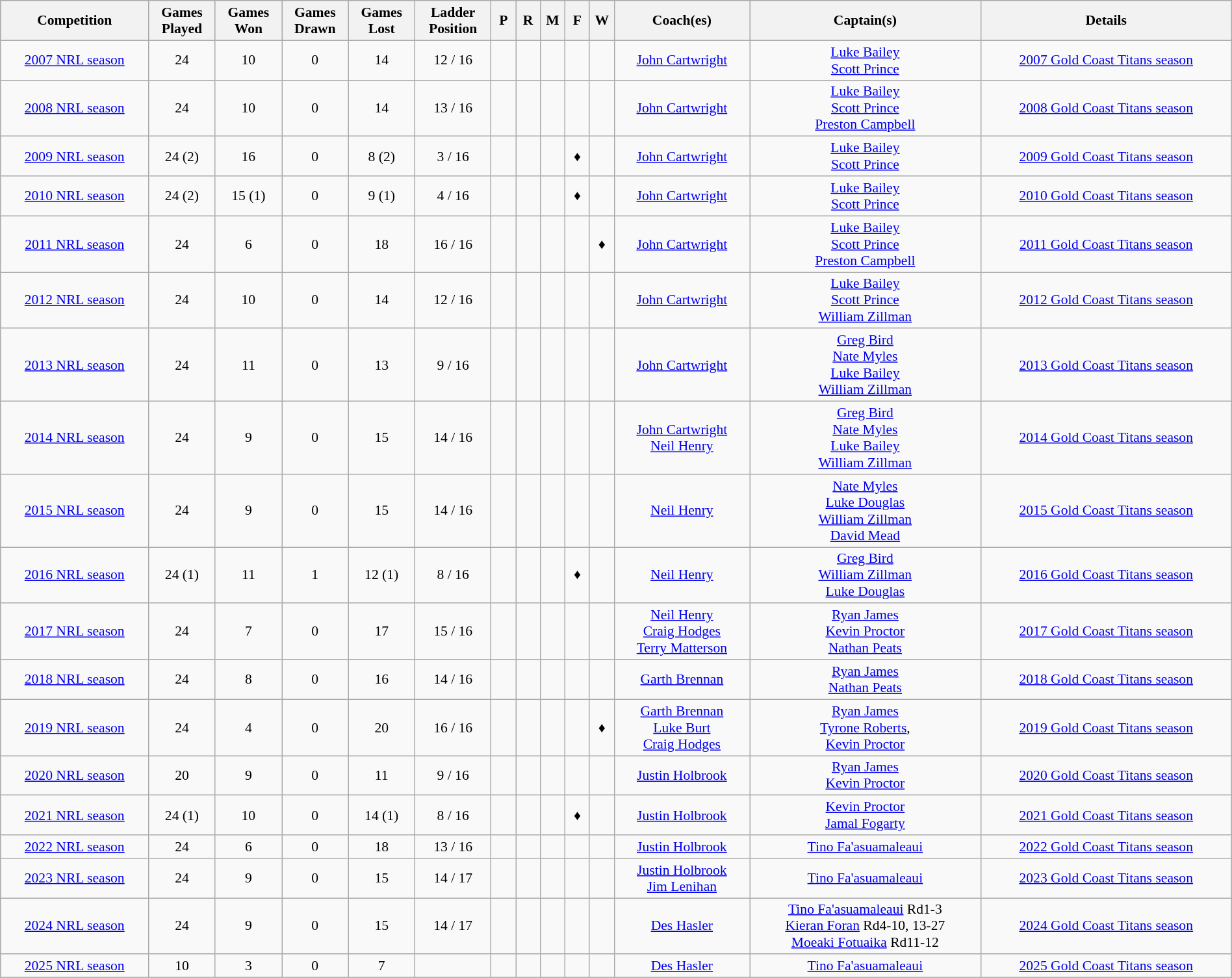<table class="wikitable"  style="text-align: center; width: 100%; font-size:90%;">
<tr style="background:#bdb76b;">
<th>Competition</th>
<th>Games<br>Played</th>
<th>Games<br>Won</th>
<th>Games<br>Drawn</th>
<th>Games<br>Lost</th>
<th>Ladder<br>Position</th>
<th style="width:2%;">P</th>
<th style="width:2%;">R</th>
<th style="width:2%;">M</th>
<th style="width:2%;">F</th>
<th style="width:2%;">W</th>
<th>Coach(es)</th>
<th>Captain(s)</th>
<th>Details</th>
</tr>
<tr>
<td><a href='#'>2007 NRL season</a></td>
<td>24</td>
<td>10</td>
<td>0</td>
<td>14</td>
<td>12 / 16</td>
<td></td>
<td></td>
<td></td>
<td></td>
<td></td>
<td><a href='#'>John Cartwright</a></td>
<td><a href='#'>Luke Bailey</a> <br><a href='#'>Scott Prince</a></td>
<td><a href='#'>2007 Gold Coast Titans season</a></td>
</tr>
<tr>
<td><a href='#'>2008 NRL season</a></td>
<td>24</td>
<td>10</td>
<td>0</td>
<td>14</td>
<td>13 / 16</td>
<td></td>
<td></td>
<td></td>
<td></td>
<td></td>
<td><a href='#'>John Cartwright</a></td>
<td><a href='#'>Luke Bailey</a> <br> <a href='#'>Scott Prince</a> <br> <a href='#'>Preston Campbell</a></td>
<td><a href='#'>2008 Gold Coast Titans season</a></td>
</tr>
<tr>
<td><a href='#'>2009 NRL season</a></td>
<td>24 (2)</td>
<td>16</td>
<td>0</td>
<td>8 (2)</td>
<td>3 / 16</td>
<td></td>
<td></td>
<td></td>
<td>♦</td>
<td></td>
<td><a href='#'>John Cartwright</a></td>
<td><a href='#'>Luke Bailey</a> <br> <a href='#'>Scott Prince</a></td>
<td><a href='#'>2009 Gold Coast Titans season</a></td>
</tr>
<tr>
<td><a href='#'>2010 NRL season</a></td>
<td>24 (2)</td>
<td>15 (1)</td>
<td>0</td>
<td>9 (1)</td>
<td>4 / 16</td>
<td></td>
<td></td>
<td></td>
<td>♦</td>
<td></td>
<td><a href='#'>John Cartwright</a></td>
<td><a href='#'>Luke Bailey</a> <br><a href='#'>Scott Prince</a></td>
<td><a href='#'>2010 Gold Coast Titans season</a></td>
</tr>
<tr>
<td><a href='#'>2011 NRL season</a></td>
<td>24</td>
<td>6</td>
<td>0</td>
<td>18</td>
<td>16 / 16</td>
<td></td>
<td></td>
<td></td>
<td></td>
<td>♦</td>
<td><a href='#'>John Cartwright</a></td>
<td><a href='#'>Luke Bailey</a> <br> <a href='#'>Scott Prince</a> <br> <a href='#'>Preston Campbell</a></td>
<td><a href='#'>2011 Gold Coast Titans season</a></td>
</tr>
<tr>
<td><a href='#'>2012 NRL season</a></td>
<td>24</td>
<td>10</td>
<td>0</td>
<td>14</td>
<td>12 / 16</td>
<td></td>
<td></td>
<td></td>
<td></td>
<td></td>
<td><a href='#'>John Cartwright</a></td>
<td><a href='#'>Luke Bailey</a> <br> <a href='#'>Scott Prince</a> <br> <a href='#'>William Zillman</a></td>
<td><a href='#'>2012 Gold Coast Titans season</a></td>
</tr>
<tr>
<td><a href='#'>2013 NRL season</a></td>
<td>24</td>
<td>11</td>
<td>0</td>
<td>13</td>
<td>9 / 16</td>
<td></td>
<td></td>
<td></td>
<td></td>
<td></td>
<td><a href='#'>John Cartwright</a></td>
<td><a href='#'>Greg Bird</a> <br> <a href='#'>Nate Myles</a> <br> <a href='#'>Luke Bailey</a> <br> <a href='#'>William Zillman</a></td>
<td><a href='#'>2013 Gold Coast Titans season</a></td>
</tr>
<tr>
<td><a href='#'>2014 NRL season</a></td>
<td>24</td>
<td>9</td>
<td>0</td>
<td>15</td>
<td>14 / 16</td>
<td></td>
<td></td>
<td></td>
<td></td>
<td></td>
<td><a href='#'>John Cartwright</a>  <br> <a href='#'>Neil Henry</a></td>
<td><a href='#'>Greg Bird</a> <br> <a href='#'>Nate Myles</a> <br> <a href='#'>Luke Bailey</a> <br> <a href='#'>William Zillman</a></td>
<td><a href='#'>2014 Gold Coast Titans season</a></td>
</tr>
<tr>
<td><a href='#'>2015 NRL season</a></td>
<td>24</td>
<td>9</td>
<td>0</td>
<td>15</td>
<td>14 / 16</td>
<td></td>
<td></td>
<td></td>
<td></td>
<td></td>
<td><a href='#'>Neil Henry</a></td>
<td><a href='#'>Nate Myles</a> <br> <a href='#'>Luke Douglas</a> <br> <a href='#'>William Zillman</a> <br> <a href='#'>David Mead</a></td>
<td><a href='#'>2015 Gold Coast Titans season</a></td>
</tr>
<tr>
<td><a href='#'>2016 NRL season</a></td>
<td>24 (1)</td>
<td>11</td>
<td>1</td>
<td>12 (1)</td>
<td>8 / 16</td>
<td></td>
<td></td>
<td></td>
<td>♦</td>
<td></td>
<td><a href='#'>Neil Henry</a></td>
<td><a href='#'>Greg Bird</a> <br> <a href='#'>William Zillman</a> <br> <a href='#'>Luke Douglas</a></td>
<td><a href='#'>2016 Gold Coast Titans season</a></td>
</tr>
<tr>
<td><a href='#'>2017 NRL season</a></td>
<td>24</td>
<td>7</td>
<td>0</td>
<td>17</td>
<td>15 / 16</td>
<td></td>
<td></td>
<td></td>
<td></td>
<td></td>
<td><a href='#'>Neil Henry</a> <br> <a href='#'>Craig Hodges</a> <br> <a href='#'>Terry Matterson</a></td>
<td><a href='#'>Ryan James</a> <br> <a href='#'>Kevin Proctor</a> <br> <a href='#'>Nathan Peats</a></td>
<td><a href='#'>2017 Gold Coast Titans season</a></td>
</tr>
<tr>
<td><a href='#'>2018 NRL season</a></td>
<td>24</td>
<td>8</td>
<td>0</td>
<td>16</td>
<td>14 / 16</td>
<td></td>
<td></td>
<td></td>
<td></td>
<td></td>
<td><a href='#'>Garth Brennan</a></td>
<td><a href='#'>Ryan James</a> <br> <a href='#'>Nathan Peats</a></td>
<td><a href='#'>2018 Gold Coast Titans season</a></td>
</tr>
<tr>
<td><a href='#'>2019 NRL season</a></td>
<td>24</td>
<td>4</td>
<td>0</td>
<td>20</td>
<td>16 / 16</td>
<td></td>
<td></td>
<td></td>
<td></td>
<td>♦</td>
<td><a href='#'>Garth Brennan</a> <br> <a href='#'>Luke Burt</a> <br> <a href='#'>Craig Hodges</a></td>
<td><a href='#'>Ryan James</a> <br> <a href='#'>Tyrone Roberts</a>, <br><a href='#'>Kevin Proctor</a></td>
<td><a href='#'>2019 Gold Coast Titans season</a></td>
</tr>
<tr>
<td><a href='#'>2020 NRL season</a></td>
<td>20</td>
<td>9</td>
<td>0</td>
<td>11</td>
<td>9 / 16</td>
<td></td>
<td></td>
<td></td>
<td></td>
<td></td>
<td><a href='#'>Justin Holbrook</a></td>
<td><a href='#'>Ryan James</a> <br><a href='#'>Kevin Proctor</a></td>
<td><a href='#'>2020 Gold Coast Titans season</a></td>
</tr>
<tr>
<td><a href='#'>2021 NRL season</a></td>
<td>24 (1)</td>
<td>10</td>
<td>0</td>
<td>14 (1)</td>
<td>8 / 16</td>
<td></td>
<td></td>
<td></td>
<td>♦</td>
<td></td>
<td><a href='#'>Justin Holbrook</a></td>
<td><a href='#'>Kevin Proctor</a> <br> <a href='#'>Jamal Fogarty</a></td>
<td><a href='#'>2021 Gold Coast Titans season</a></td>
</tr>
<tr>
<td><a href='#'>2022 NRL season</a></td>
<td>24</td>
<td>6</td>
<td>0</td>
<td>18</td>
<td>13 / 16</td>
<td></td>
<td></td>
<td></td>
<td></td>
<td></td>
<td><a href='#'>Justin Holbrook</a></td>
<td><a href='#'>Tino Fa'asuamaleaui</a></td>
<td><a href='#'>2022 Gold Coast Titans season</a></td>
</tr>
<tr>
<td><a href='#'>2023 NRL season</a></td>
<td>24</td>
<td>9</td>
<td>0</td>
<td>15</td>
<td>14 / 17</td>
<td></td>
<td></td>
<td></td>
<td></td>
<td></td>
<td><a href='#'>Justin Holbrook</a> <br> <a href='#'>Jim Lenihan</a></td>
<td><a href='#'>Tino Fa'asuamaleaui</a></td>
<td><a href='#'>2023 Gold Coast Titans season</a></td>
</tr>
<tr>
<td><a href='#'>2024 NRL season</a></td>
<td>24</td>
<td>9</td>
<td>0</td>
<td>15</td>
<td>14 / 17</td>
<td></td>
<td></td>
<td></td>
<td></td>
<td></td>
<td><a href='#'>Des Hasler</a></td>
<td><a href='#'>Tino Fa'asuamaleaui</a> Rd1-3 <br> <a href='#'>Kieran Foran</a> Rd4-10, 13-27 <br> <a href='#'>Moeaki Fotuaika</a> Rd11-12</td>
<td><a href='#'>2024 Gold Coast Titans season</a></td>
</tr>
<tr>
<td><a href='#'>2025 NRL season</a></td>
<td>10</td>
<td>3</td>
<td>0</td>
<td>7</td>
<td></td>
<td></td>
<td></td>
<td></td>
<td></td>
<td></td>
<td><a href='#'>Des Hasler</a></td>
<td><a href='#'>Tino Fa'asuamaleaui</a></td>
<td><a href='#'>2025 Gold Coast Titans season</a></td>
</tr>
<tr>
</tr>
</table>
